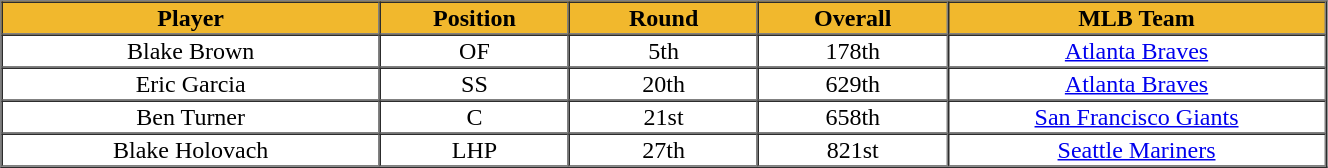<table cellpadding="1" border="1" cellspacing="0" width="70%">
<tr>
<th bgcolor="#F1B82D" width="20%"><span>Player</span></th>
<th bgcolor="#F1B82D" width="10%"><span>Position</span></th>
<th bgcolor="#F1B82D" width="10%"><span>Round</span></th>
<th bgcolor="#F1B82D" width="10%"><span>Overall</span></th>
<th bgcolor="#F1B82D" width="20%"><span>MLB Team</span></th>
</tr>
<tr align="center">
<td>Blake Brown</td>
<td>OF</td>
<td>5th</td>
<td>178th</td>
<td><a href='#'>Atlanta Braves</a></td>
</tr>
<tr align="center">
<td>Eric Garcia</td>
<td>SS</td>
<td>20th</td>
<td>629th</td>
<td><a href='#'>Atlanta Braves</a></td>
</tr>
<tr align="center">
<td>Ben Turner</td>
<td>C</td>
<td>21st</td>
<td>658th</td>
<td><a href='#'>San Francisco Giants</a></td>
</tr>
<tr align="center">
<td>Blake Holovach</td>
<td>LHP</td>
<td>27th</td>
<td>821st</td>
<td><a href='#'>Seattle Mariners</a></td>
</tr>
<tr>
</tr>
</table>
